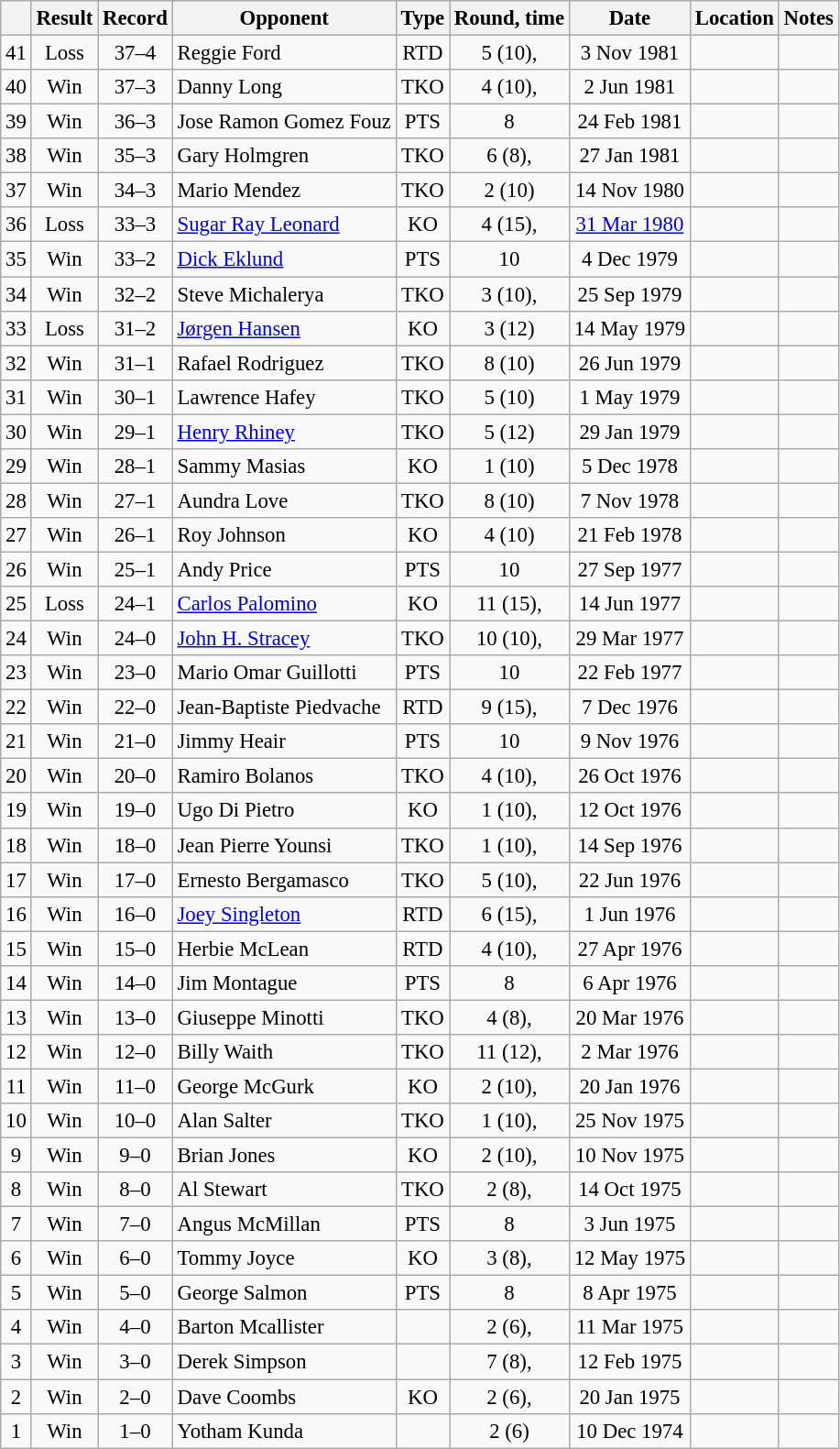<table class="wikitable" style="text-align:center; font-size:95%">
<tr>
<th></th>
<th>Result</th>
<th>Record</th>
<th>Opponent</th>
<th>Type</th>
<th>Round, time</th>
<th>Date</th>
<th>Location</th>
<th>Notes</th>
</tr>
<tr>
<td>41</td>
<td>Loss</td>
<td>37–4</td>
<td style="text-align:left;"> Reggie Ford</td>
<td>RTD</td>
<td>5 (10), </td>
<td>3 Nov 1981</td>
<td style="text-align:left;"> </td>
<td style="text-align:left;"></td>
</tr>
<tr>
<td>40</td>
<td>Win</td>
<td>37–3</td>
<td style="text-align:left;"> Danny Long</td>
<td>TKO</td>
<td>4 (10), </td>
<td>2 Jun 1981</td>
<td style="text-align:left;"> </td>
<td style="text-align:left;"></td>
</tr>
<tr>
<td>39</td>
<td>Win</td>
<td>36–3</td>
<td style="text-align:left;"> Jose Ramon Gomez Fouz</td>
<td>PTS</td>
<td>8</td>
<td>24 Feb 1981</td>
<td style="text-align:left;"> </td>
<td style="text-align:left;"></td>
</tr>
<tr>
<td>38</td>
<td>Win</td>
<td>35–3</td>
<td style="text-align:left;"> Gary Holmgren</td>
<td>TKO</td>
<td>6 (8), </td>
<td>27 Jan 1981</td>
<td style="text-align:left;"> </td>
<td style="text-align:left;"></td>
</tr>
<tr>
<td>37</td>
<td>Win</td>
<td>34–3</td>
<td style="text-align:left;"> Mario Mendez</td>
<td>TKO</td>
<td>2 (10)</td>
<td>14 Nov 1980</td>
<td style="text-align:left;"> </td>
<td style="text-align:left;"></td>
</tr>
<tr>
<td>36</td>
<td>Loss</td>
<td>33–3</td>
<td style="text-align:left;"> <a href='#'>Sugar Ray Leonard</a></td>
<td>KO</td>
<td>4 (15), </td>
<td><a href='#'>31 Mar 1980</a></td>
<td style="text-align:left;"> </td>
<td style="text-align:left;"></td>
</tr>
<tr>
<td>35</td>
<td>Win</td>
<td>33–2</td>
<td style="text-align:left;"> <a href='#'>Dick Eklund</a></td>
<td>PTS</td>
<td>10</td>
<td>4 Dec 1979</td>
<td style="text-align:left;"> </td>
<td style="text-align:left;"></td>
</tr>
<tr>
<td>34</td>
<td>Win</td>
<td>32–2</td>
<td style="text-align:left;"> Steve Michalerya</td>
<td>TKO</td>
<td>3 (10), </td>
<td>25 Sep 1979</td>
<td style="text-align:left;"> </td>
<td style="text-align:left;"></td>
</tr>
<tr>
<td>33</td>
<td>Loss</td>
<td>31–2</td>
<td style="text-align:left;"> <a href='#'>Jørgen Hansen</a></td>
<td>KO</td>
<td>3 (12)</td>
<td>14 May 1979</td>
<td style="text-align:left;"> </td>
<td style="text-align:left;"></td>
</tr>
<tr>
<td>32</td>
<td>Win</td>
<td>31–1</td>
<td style="text-align:left;"> Rafael Rodriguez</td>
<td>TKO</td>
<td>8 (10)</td>
<td>26 Jun 1979</td>
<td style="text-align:left;"> </td>
<td style="text-align:left;"></td>
</tr>
<tr>
<td>31</td>
<td>Win</td>
<td>30–1</td>
<td style="text-align:left;"> Lawrence Hafey</td>
<td>TKO</td>
<td>5 (10)</td>
<td>1 May 1979</td>
<td style="text-align:left;"> </td>
<td style="text-align:left;"></td>
</tr>
<tr>
<td>30</td>
<td>Win</td>
<td>29–1</td>
<td style="text-align:left;"> <a href='#'>Henry Rhiney</a></td>
<td>TKO</td>
<td>5 (12)</td>
<td>29 Jan 1979</td>
<td style="text-align:left;"> </td>
<td style="text-align:left;"></td>
</tr>
<tr>
<td>29</td>
<td>Win</td>
<td>28–1</td>
<td style="text-align:left;"> Sammy Masias</td>
<td>KO</td>
<td>1 (10)</td>
<td>5 Dec 1978</td>
<td style="text-align:left;"> </td>
<td style="text-align:left;"></td>
</tr>
<tr>
<td>28</td>
<td>Win</td>
<td>27–1</td>
<td style="text-align:left;"> Aundra Love</td>
<td>TKO</td>
<td>8 (10)</td>
<td>7 Nov 1978</td>
<td style="text-align:left;"> </td>
<td style="text-align:left;"></td>
</tr>
<tr>
<td>27</td>
<td>Win</td>
<td>26–1</td>
<td style="text-align:left;"> Roy Johnson</td>
<td>KO</td>
<td>4 (10)</td>
<td>21 Feb 1978</td>
<td style="text-align:left;"> </td>
<td style="text-align:left;"></td>
</tr>
<tr>
<td>26</td>
<td>Win</td>
<td>25–1</td>
<td style="text-align:left;"> Andy Price</td>
<td>PTS</td>
<td>10</td>
<td>27 Sep 1977</td>
<td style="text-align:left;"> </td>
<td style="text-align:left;"></td>
</tr>
<tr>
<td>25</td>
<td>Loss</td>
<td>24–1</td>
<td style="text-align:left;"> <a href='#'>Carlos Palomino</a></td>
<td>KO</td>
<td>11 (15), </td>
<td>14 Jun 1977</td>
<td style="text-align:left;"> </td>
<td style="text-align:left;"></td>
</tr>
<tr>
<td>24</td>
<td>Win</td>
<td>24–0</td>
<td style="text-align:left;"> <a href='#'>John H. Stracey</a></td>
<td>TKO</td>
<td>10 (10), </td>
<td>29 Mar 1977</td>
<td style="text-align:left;"> </td>
<td style="text-align:left;"></td>
</tr>
<tr>
<td>23</td>
<td>Win</td>
<td>23–0</td>
<td style="text-align:left;"> Mario Omar Guillotti</td>
<td>PTS</td>
<td>10</td>
<td>22 Feb 1977</td>
<td style="text-align:left;"> </td>
<td style="text-align:left;"></td>
</tr>
<tr>
<td>22</td>
<td>Win</td>
<td>22–0</td>
<td style="text-align:left;"> Jean-Baptiste Piedvache</td>
<td>RTD</td>
<td>9 (15), </td>
<td>7 Dec 1976</td>
<td style="text-align:left;"> </td>
<td style="text-align:left;"></td>
</tr>
<tr>
<td>21</td>
<td>Win</td>
<td>21–0</td>
<td style="text-align:left;"> Jimmy Heair</td>
<td>PTS</td>
<td>10</td>
<td>9 Nov 1976</td>
<td style="text-align:left;"> </td>
<td style="text-align:left;"></td>
</tr>
<tr>
<td>20</td>
<td>Win</td>
<td>20–0</td>
<td style="text-align:left;"> Ramiro Bolanos</td>
<td>TKO</td>
<td>4 (10), </td>
<td>26 Oct 1976</td>
<td style="text-align:left;"> </td>
<td style="text-align:left;"></td>
</tr>
<tr>
<td>19</td>
<td>Win</td>
<td>19–0</td>
<td style="text-align:left;"> Ugo Di Pietro</td>
<td>KO</td>
<td>1 (10), </td>
<td>12 Oct 1976</td>
<td style="text-align:left;"> </td>
<td style="text-align:left;"></td>
</tr>
<tr>
<td>18</td>
<td>Win</td>
<td>18–0</td>
<td style="text-align:left;"> Jean Pierre Younsi</td>
<td>TKO</td>
<td>1 (10), </td>
<td>14 Sep 1976</td>
<td style="text-align:left;"> </td>
<td style="text-align:left;"></td>
</tr>
<tr>
<td>17</td>
<td>Win</td>
<td>17–0</td>
<td style="text-align:left;"> Ernesto Bergamasco</td>
<td>TKO</td>
<td>5 (10), </td>
<td>22 Jun 1976</td>
<td style="text-align:left;"> </td>
<td style="text-align:left;"></td>
</tr>
<tr>
<td>16</td>
<td>Win</td>
<td>16–0</td>
<td style="text-align:left;"> <a href='#'>Joey Singleton</a></td>
<td>RTD</td>
<td>6 (15), </td>
<td>1 Jun 1976</td>
<td style="text-align:left;"> </td>
<td style="text-align:left;"></td>
</tr>
<tr>
<td>15</td>
<td>Win</td>
<td>15–0</td>
<td style="text-align:left;"> Herbie McLean</td>
<td>RTD</td>
<td>4 (10), </td>
<td>27 Apr 1976</td>
<td style="text-align:left;"> </td>
<td style="text-align:left;"></td>
</tr>
<tr>
<td>14</td>
<td>Win</td>
<td>14–0</td>
<td style="text-align:left;"> Jim Montague</td>
<td>PTS</td>
<td>8</td>
<td>6 Apr 1976</td>
<td style="text-align:left;"> </td>
<td style="text-align:left;"></td>
</tr>
<tr>
<td>13</td>
<td>Win</td>
<td>13–0</td>
<td style="text-align:left;"> Giuseppe Minotti</td>
<td>TKO</td>
<td>4 (8), </td>
<td>20 Mar 1976</td>
<td style="text-align:left;"> </td>
<td style="text-align:left;"></td>
</tr>
<tr>
<td>12</td>
<td>Win</td>
<td>12–0</td>
<td style="text-align:left;"> Billy Waith</td>
<td>TKO</td>
<td>11 (12), </td>
<td>2 Mar 1976</td>
<td style="text-align:left;"> </td>
<td style="text-align:left;"></td>
</tr>
<tr>
<td>11</td>
<td>Win</td>
<td>11–0</td>
<td style="text-align:left;"> George McGurk</td>
<td>KO</td>
<td>2 (10), </td>
<td>20 Jan 1976</td>
<td style="text-align:left;"> </td>
<td style="text-align:left;"></td>
</tr>
<tr>
<td>10</td>
<td>Win</td>
<td>10–0</td>
<td style="text-align:left;"> Alan Salter</td>
<td>TKO</td>
<td>1 (10), </td>
<td>25 Nov 1975</td>
<td style="text-align:left;"> </td>
<td style="text-align:left;"></td>
</tr>
<tr>
<td>9</td>
<td>Win</td>
<td>9–0</td>
<td style="text-align:left;"> Brian Jones</td>
<td>KO</td>
<td>2 (10), </td>
<td>10 Nov 1975</td>
<td style="text-align:left;"> </td>
<td style="text-align:left;"></td>
</tr>
<tr>
<td>8</td>
<td>Win</td>
<td>8–0</td>
<td style="text-align:left;"> Al Stewart</td>
<td>TKO</td>
<td>2 (8), </td>
<td>14 Oct 1975</td>
<td style="text-align:left;"> </td>
<td style="text-align:left;"></td>
</tr>
<tr>
<td>7</td>
<td>Win</td>
<td>7–0</td>
<td style="text-align:left;"> Angus McMillan</td>
<td>PTS</td>
<td>8</td>
<td>3 Jun 1975</td>
<td style="text-align:left;"> </td>
<td style="text-align:left;"></td>
</tr>
<tr>
<td>6</td>
<td>Win</td>
<td>6–0</td>
<td style="text-align:left;"> Tommy Joyce</td>
<td>KO</td>
<td>3 (8), </td>
<td>12 May 1975</td>
<td style="text-align:left;"> </td>
<td style="text-align:left;"></td>
</tr>
<tr>
<td>5</td>
<td>Win</td>
<td>5–0</td>
<td style="text-align:left;"> George Salmon</td>
<td>PTS</td>
<td>8</td>
<td>8 Apr 1975</td>
<td style="text-align:left;"> </td>
<td style="text-align:left;"></td>
</tr>
<tr>
<td>4</td>
<td>Win</td>
<td>4–0</td>
<td style="text-align:left;"> Barton Mcallister</td>
<td></td>
<td>2 (6), </td>
<td>11 Mar 1975</td>
<td style="text-align:left;"> </td>
<td style="text-align:left;"></td>
</tr>
<tr>
<td>3</td>
<td>Win</td>
<td>3–0</td>
<td style="text-align:left;"> Derek Simpson</td>
<td></td>
<td>7 (8), </td>
<td>12 Feb 1975</td>
<td style="text-align:left;"> </td>
<td style="text-align:left;"></td>
</tr>
<tr>
<td>2</td>
<td>Win</td>
<td>2–0</td>
<td style="text-align:left;"> Dave Coombs</td>
<td>KO</td>
<td>2 (6), </td>
<td>20 Jan 1975</td>
<td style="text-align:left;"> </td>
<td style="text-align:left;"></td>
</tr>
<tr>
<td>1</td>
<td>Win</td>
<td>1–0</td>
<td style="text-align:left;"> Yotham Kunda</td>
<td></td>
<td>2 (6)</td>
<td>10 Dec 1974</td>
<td style="text-align:left;"> </td>
<td></td>
</tr>
</table>
